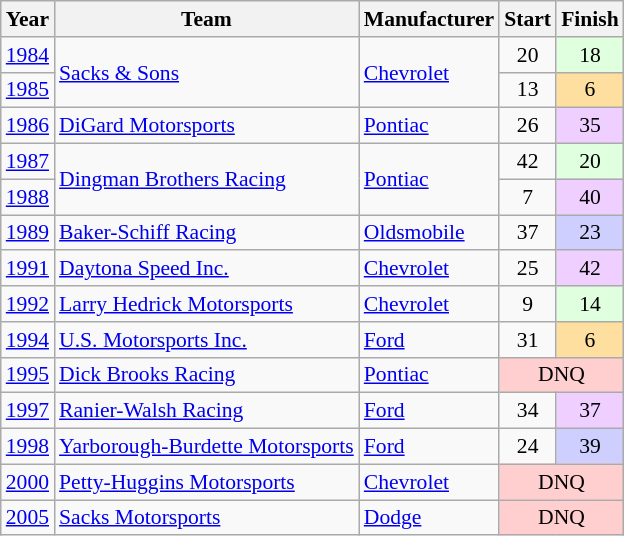<table class="wikitable" style="font-size: 90%;">
<tr>
<th>Year</th>
<th>Team</th>
<th>Manufacturer</th>
<th>Start</th>
<th>Finish</th>
</tr>
<tr>
<td><a href='#'>1984</a></td>
<td rowspan=2><a href='#'>Sacks & Sons</a></td>
<td rowspan=2><a href='#'>Chevrolet</a></td>
<td align=center>20</td>
<td align=center style="background:#DFFFDF;">18</td>
</tr>
<tr>
<td><a href='#'>1985</a></td>
<td align=center>13</td>
<td align=center style="background:#FFDF9F;">6</td>
</tr>
<tr>
<td><a href='#'>1986</a></td>
<td><a href='#'>DiGard Motorsports</a></td>
<td><a href='#'>Pontiac</a></td>
<td align=center>26</td>
<td align=center style="background:#EFCFFF;">35</td>
</tr>
<tr>
<td><a href='#'>1987</a></td>
<td rowspan=2><a href='#'>Dingman Brothers Racing</a></td>
<td rowspan=2><a href='#'>Pontiac</a></td>
<td align=center>42</td>
<td align=center style="background:#DFFFDF;">20</td>
</tr>
<tr>
<td><a href='#'>1988</a></td>
<td align=center>7</td>
<td align=center style="background:#EFCFFF;">40</td>
</tr>
<tr>
<td><a href='#'>1989</a></td>
<td><a href='#'>Baker-Schiff Racing</a></td>
<td><a href='#'>Oldsmobile</a></td>
<td align=center>37</td>
<td align=center style="background:#CFCFFF;">23</td>
</tr>
<tr>
<td><a href='#'>1991</a></td>
<td><a href='#'>Daytona Speed Inc.</a></td>
<td><a href='#'>Chevrolet</a></td>
<td align=center>25</td>
<td align=center style="background:#EFCFFF;">42</td>
</tr>
<tr>
<td><a href='#'>1992</a></td>
<td><a href='#'>Larry Hedrick Motorsports</a></td>
<td><a href='#'>Chevrolet</a></td>
<td align=center>9</td>
<td align=center style="background:#DFFFDF;">14</td>
</tr>
<tr>
<td><a href='#'>1994</a></td>
<td><a href='#'>U.S. Motorsports Inc.</a></td>
<td><a href='#'>Ford</a></td>
<td align=center>31</td>
<td align=center style="background:#FFDF9F;">6</td>
</tr>
<tr>
<td><a href='#'>1995</a></td>
<td><a href='#'>Dick Brooks Racing</a></td>
<td><a href='#'>Pontiac</a></td>
<td colspan=2 align=center style="background:#FFCFCF;">DNQ</td>
</tr>
<tr>
<td><a href='#'>1997</a></td>
<td><a href='#'>Ranier-Walsh Racing</a></td>
<td><a href='#'>Ford</a></td>
<td align=center>34</td>
<td align=center style="background:#EFCFFF;">37</td>
</tr>
<tr>
<td><a href='#'>1998</a></td>
<td><a href='#'>Yarborough-Burdette Motorsports</a></td>
<td><a href='#'>Ford</a></td>
<td align=center>24</td>
<td align=center style="background:#CFCFFF;">39</td>
</tr>
<tr>
<td><a href='#'>2000</a></td>
<td><a href='#'>Petty-Huggins Motorsports</a></td>
<td><a href='#'>Chevrolet</a></td>
<td colspan=2 align=center style="background:#FFCFCF;">DNQ</td>
</tr>
<tr>
<td><a href='#'>2005</a></td>
<td><a href='#'>Sacks Motorsports</a></td>
<td><a href='#'>Dodge</a></td>
<td colspan=2 align=center style="background:#FFCFCF;">DNQ</td>
</tr>
</table>
